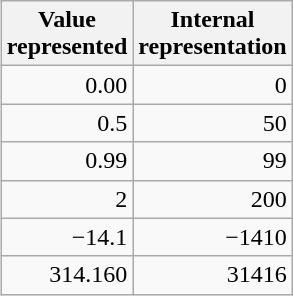<table class="wikitable" style="margin:0 0 0 1em; text-align:right; float:right;">
<tr>
<th>Value<br>represented</th>
<th>Internal<br>representation</th>
</tr>
<tr>
<td>0.00</td>
<td>0</td>
</tr>
<tr>
<td>0.5</td>
<td>50</td>
</tr>
<tr>
<td>0.99</td>
<td>99</td>
</tr>
<tr>
<td>2</td>
<td>200</td>
</tr>
<tr>
<td>−14.1</td>
<td>−1410</td>
</tr>
<tr>
<td>314.160</td>
<td>31416</td>
</tr>
</table>
